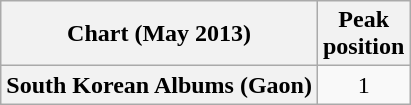<table class="wikitable plainrowheaders">
<tr>
<th>Chart (May 2013)</th>
<th>Peak<br>position</th>
</tr>
<tr>
<th scope="row">South Korean Albums (Gaon)</th>
<td style="text-align:center;">1</td>
</tr>
</table>
